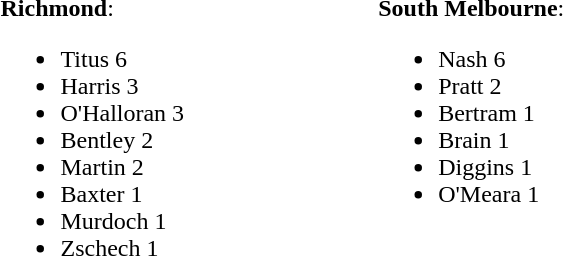<table style="width:40%;">
<tr>
<td style="vertical-align:top; width:30%;"><br><strong>Richmond</strong>:<ul><li>Titus 6</li><li>Harris 3</li><li>O'Halloran 3</li><li>Bentley 2</li><li>Martin 2</li><li>Baxter 1</li><li>Murdoch 1</li><li>Zschech 1</li></ul></td>
<td style="vertical-align:top; width:30%;"><br><strong>South Melbourne</strong>:<ul><li>Nash 6</li><li>Pratt 2</li><li>Bertram 1</li><li>Brain 1</li><li>Diggins 1</li><li>O'Meara 1</li></ul></td>
</tr>
</table>
